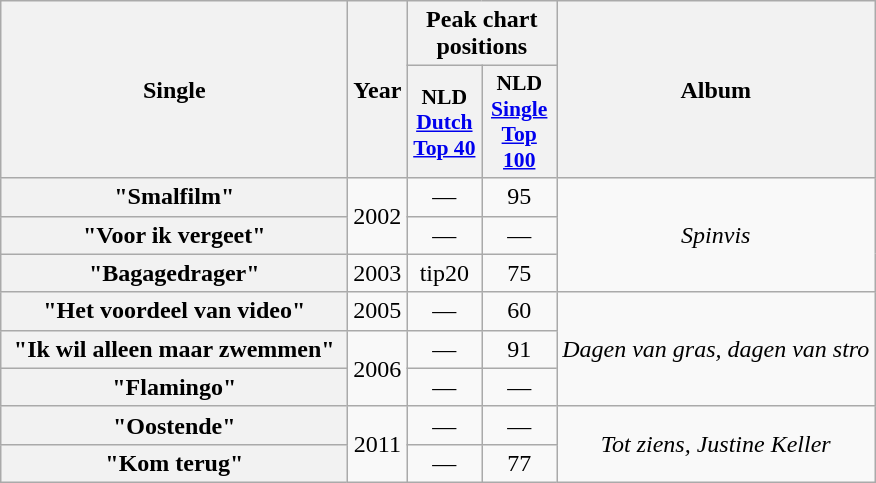<table class="wikitable plainrowheaders" style="text-align:center;" border="1">
<tr>
<th scope="colw" rowspan="2" style="width:14em;">Single</th>
<th scope="col" rowspan="2">Year</th>
<th colspan="2" scope="col">Peak chart positions</th>
<th rowspan="2" scope="col">Album</th>
</tr>
<tr>
<th scope="col" style="width:3em;font-size:90%;">NLD<br><a href='#'>Dutch<br>Top 40</a><br></th>
<th scope="col" style="width:3em;font-size:90%;">NLD <a href='#'>Single<br>Top 100</a><br></th>
</tr>
<tr>
<th scope="row">"Smalfilm"</th>
<td rowspan="2">2002</td>
<td>—</td>
<td>95</td>
<td rowspan="3"><em>Spinvis</em></td>
</tr>
<tr>
<th scope="row">"Voor ik vergeet"</th>
<td>—</td>
<td>—</td>
</tr>
<tr>
<th scope="row">"Bagagedrager"</th>
<td>2003</td>
<td>tip20</td>
<td>75</td>
</tr>
<tr>
<th scope="row">"Het voordeel van video"</th>
<td>2005</td>
<td>—</td>
<td>60</td>
<td rowspan="3"><em>Dagen van gras, dagen van stro</em></td>
</tr>
<tr>
<th scope="row">"Ik wil alleen maar zwemmen"</th>
<td rowspan="2">2006</td>
<td>—</td>
<td>91</td>
</tr>
<tr>
<th scope="row">"Flamingo"</th>
<td>—</td>
<td>—</td>
</tr>
<tr>
<th scope="row">"Oostende"</th>
<td rowspan="2">2011</td>
<td>—</td>
<td>—</td>
<td rowspan="2"><em>Tot ziens, Justine Keller</em></td>
</tr>
<tr>
<th scope="row">"Kom terug"</th>
<td>—</td>
<td>77</td>
</tr>
</table>
